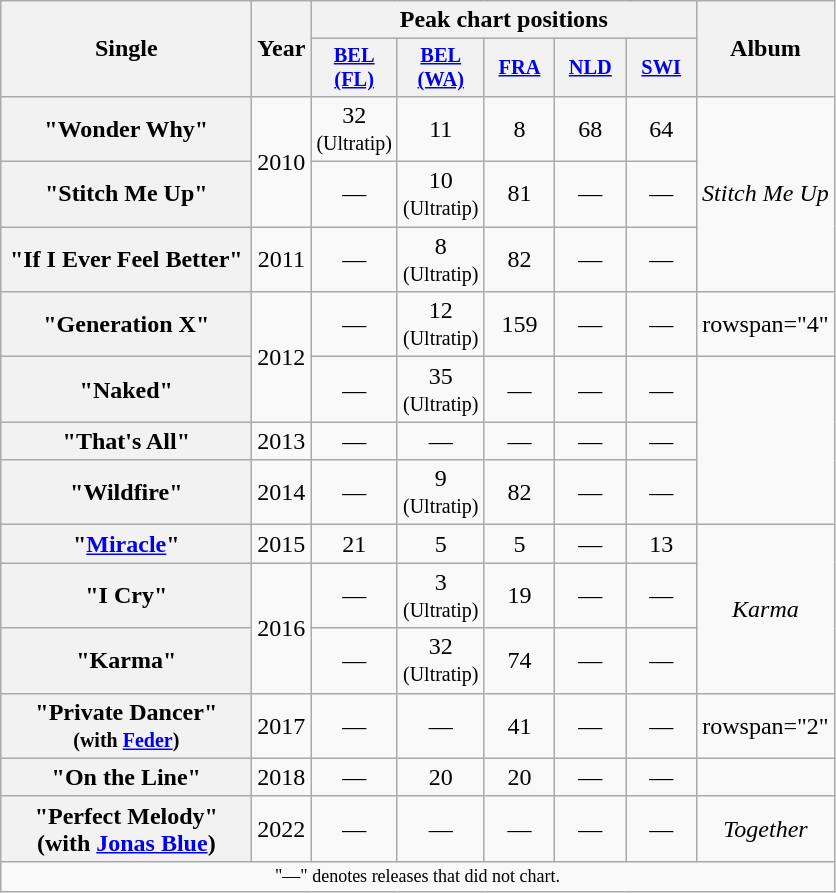<table class="wikitable plainrowheaders" style="text-align:center;">
<tr>
<th scope="colw" rowspan="2" style="width:10em;">Single</th>
<th scope="col" rowspan="2" style="width:2em;">Year</th>
<th scope="col" colspan="5">Peak chart positions</th>
<th scope="col" rowspan="2">Album</th>
</tr>
<tr>
<th scope="col" style="width:3em;font-size:85%;"><a href='#'>BEL<br>(FL)</a><br></th>
<th scope="col" style="width:3em;font-size:85%;"><a href='#'>BEL<br>(WA)</a><br></th>
<th scope="col" style="width:3em;font-size:85%;"><a href='#'>FRA</a><br></th>
<th scope="col" style="width:3em;font-size:85%;"><a href='#'>NLD</a><br></th>
<th scope="col" style="width:3em;font-size:85%;"><a href='#'>SWI</a><br></th>
</tr>
<tr>
<th scope="row">"Wonder Why"</th>
<td rowspan="2">2010</td>
<td>32<br><small>(Ultratip)</small></td>
<td>11</td>
<td>8</td>
<td>68</td>
<td>64</td>
<td rowspan="3"><em>Stitch Me Up</em></td>
</tr>
<tr>
<th scope="row">"Stitch Me Up"</th>
<td>—</td>
<td>10<br><small>(Ultratip)</small></td>
<td>81</td>
<td>—</td>
<td>—</td>
</tr>
<tr>
<th scope="row">"If I Ever Feel Better"</th>
<td>2011</td>
<td>—</td>
<td>8<br><small>(Ultratip)</small></td>
<td>82</td>
<td>—</td>
<td>—</td>
</tr>
<tr>
<th scope="row">"Generation X"</th>
<td rowspan="2">2012</td>
<td>—</td>
<td>12<br><small>(Ultratip)</small></td>
<td>159</td>
<td>—</td>
<td>—</td>
<td>rowspan="4" </td>
</tr>
<tr>
<th scope="row">"Naked"</th>
<td>—</td>
<td>35<br><small>(Ultratip)</small></td>
<td>—</td>
<td>—</td>
<td>—</td>
</tr>
<tr>
<th scope="row">"That's All"</th>
<td>2013</td>
<td>—</td>
<td>—</td>
<td>—</td>
<td>—</td>
<td>—</td>
</tr>
<tr>
<th scope="row">"Wildfire"</th>
<td>2014</td>
<td>—</td>
<td>9<br><small>(Ultratip)</small></td>
<td>82</td>
<td>—</td>
<td>—</td>
</tr>
<tr>
<th scope="row">"<a href='#'>Miracle</a>"</th>
<td>2015</td>
<td>21</td>
<td>5</td>
<td>5</td>
<td>—</td>
<td>13</td>
<td rowspan="3"><em>Karma</em></td>
</tr>
<tr>
<th scope="row">"I Cry"</th>
<td rowspan="2">2016</td>
<td>—</td>
<td>3<br><small>(Ultratip)</small></td>
<td>19</td>
<td>—</td>
<td>—</td>
</tr>
<tr>
<th scope="row">"Karma"</th>
<td>—</td>
<td>32<br><small>(Ultratip)</small></td>
<td>74<br></td>
<td>—</td>
<td>—</td>
</tr>
<tr>
<th scope="row">"Private Dancer" <br><small>(with <a href='#'>Feder</a>)</small></th>
<td>2017</td>
<td>—</td>
<td>—</td>
<td>41<br></td>
<td>—</td>
<td>—</td>
<td>rowspan="2" </td>
</tr>
<tr>
<th scope="row">"On the Line"</th>
<td>2018</td>
<td>—</td>
<td>20</td>
<td>20</td>
<td>—</td>
<td>—</td>
</tr>
<tr>
<th scope="row">"Perfect Melody"<br><span>(with <a href='#'>Jonas Blue</a>)</span></th>
<td>2022</td>
<td>—</td>
<td>—</td>
<td>—</td>
<td>—</td>
<td>—</td>
<td><em>Together</em></td>
</tr>
<tr>
<td colspan="9" style="font-size:9pt">"—" denotes releases that did not chart.</td>
</tr>
</table>
